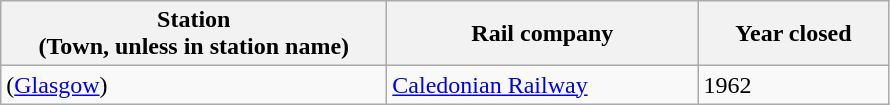<table class="wikitable sortable">
<tr>
<th style="width:250px">Station<br>(Town, unless in station name)</th>
<th style="width:200px">Rail company</th>
<th style="width:120px">Year closed</th>
</tr>
<tr>
<td> (<a href='#'>Glasgow</a>)</td>
<td><a href='#'>Caledonian Railway</a></td>
<td>1962</td>
</tr>
</table>
